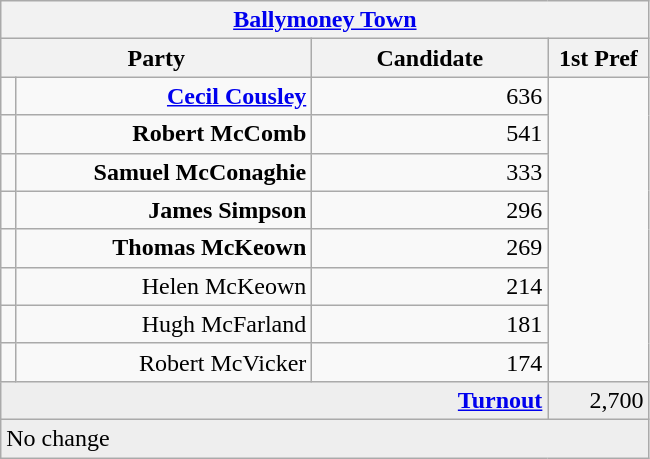<table class="wikitable">
<tr>
<th colspan="4" align="center"><a href='#'>Ballymoney Town</a></th>
</tr>
<tr>
<th colspan="2" align="center" width=200>Party</th>
<th width=150>Candidate</th>
<th width=60>1st Pref</th>
</tr>
<tr>
<td></td>
<td align="right"><strong><a href='#'>Cecil Cousley</a></strong></td>
<td align="right">636</td>
</tr>
<tr>
<td></td>
<td align="right"><strong>Robert McComb</strong></td>
<td align="right">541</td>
</tr>
<tr>
<td></td>
<td align="right"><strong>Samuel McConaghie</strong></td>
<td align="right">333</td>
</tr>
<tr>
<td></td>
<td align="right"><strong>James Simpson</strong></td>
<td align="right">296</td>
</tr>
<tr>
<td></td>
<td align="right"><strong>Thomas McKeown</strong></td>
<td align="right">269</td>
</tr>
<tr>
<td></td>
<td align="right">Helen McKeown</td>
<td align="right">214</td>
</tr>
<tr>
<td></td>
<td align="right">Hugh McFarland</td>
<td align="right">181</td>
</tr>
<tr>
<td></td>
<td align="right">Robert McVicker</td>
<td align="right">174</td>
</tr>
<tr bgcolor="EEEEEE">
<td colspan=3 align="right"><strong><a href='#'>Turnout</a></strong></td>
<td align="right">2,700</td>
</tr>
<tr bgcolor="EEEEEE">
<td colspan=4>No change</td>
</tr>
</table>
